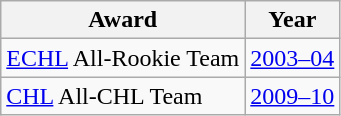<table class="wikitable">
<tr>
<th>Award</th>
<th>Year</th>
</tr>
<tr>
<td><a href='#'>ECHL</a> All-Rookie Team</td>
<td><a href='#'>2003–04</a></td>
</tr>
<tr>
<td><a href='#'>CHL</a> All-CHL Team</td>
<td><a href='#'>2009–10</a></td>
</tr>
</table>
